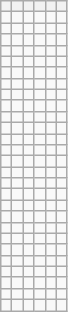<table class="wikitable" style="text-align: center;">
<tr>
<th></th>
<th></th>
<th></th>
<th></th>
<th></th>
<th></th>
</tr>
<tr>
<td></td>
<td></td>
<td></td>
<td></td>
<td></td>
<td></td>
</tr>
<tr>
<td></td>
<td></td>
<td></td>
<td></td>
<td></td>
<td></td>
</tr>
<tr>
<td></td>
<td></td>
<td></td>
<td></td>
<td></td>
<td></td>
</tr>
<tr>
<td></td>
<td></td>
<td></td>
<td></td>
<td></td>
<td></td>
</tr>
<tr>
<td></td>
<td></td>
<td></td>
<td></td>
<td></td>
<td></td>
</tr>
<tr>
<td></td>
<td></td>
<td></td>
<td></td>
<td></td>
<td></td>
</tr>
<tr>
<td></td>
<td></td>
<td></td>
<td></td>
<td></td>
<td></td>
</tr>
<tr>
<td></td>
<td></td>
<td></td>
<td></td>
<td></td>
<td></td>
</tr>
<tr>
<td></td>
<td></td>
<td></td>
<td></td>
<td></td>
<td></td>
</tr>
<tr>
<td></td>
<td></td>
<td></td>
<td></td>
<td></td>
<td></td>
</tr>
<tr>
<td></td>
<td></td>
<td></td>
<td></td>
<td></td>
<td></td>
</tr>
<tr>
<td></td>
<td></td>
<td></td>
<td></td>
<td></td>
<td></td>
</tr>
<tr>
<td></td>
<td></td>
<td></td>
<td></td>
<td></td>
<td></td>
</tr>
<tr>
<td></td>
<td></td>
<td></td>
<td></td>
<td></td>
<td></td>
</tr>
<tr>
<td></td>
<td></td>
<td></td>
<td></td>
<td></td>
<td></td>
</tr>
<tr>
<td></td>
<td></td>
<td></td>
<td></td>
<td></td>
<td></td>
</tr>
<tr>
<td></td>
<td></td>
<td></td>
<td></td>
<td></td>
<td></td>
</tr>
<tr>
<td></td>
<td></td>
<td></td>
<td></td>
<td></td>
<td></td>
</tr>
<tr>
<td></td>
<td></td>
<td></td>
<td></td>
<td></td>
<td></td>
</tr>
<tr>
<td></td>
<td></td>
<td></td>
<td></td>
<td></td>
<td></td>
</tr>
<tr>
<td></td>
<td></td>
<td></td>
<td></td>
<td></td>
<td></td>
</tr>
<tr>
<td></td>
<td></td>
<td></td>
<td></td>
<td></td>
<td></td>
</tr>
<tr>
<td></td>
<td></td>
<td></td>
<td></td>
<td></td>
<td></td>
</tr>
<tr>
<td></td>
<td></td>
<td></td>
<td></td>
<td></td>
<td></td>
</tr>
<tr>
<td></td>
<td></td>
<td></td>
<td></td>
<td></td>
<td></td>
</tr>
<tr>
<td></td>
<td></td>
<td></td>
<td></td>
<td></td>
<td></td>
</tr>
<tr>
<td></td>
<td></td>
<td></td>
<td></td>
<td></td>
<td></td>
</tr>
</table>
